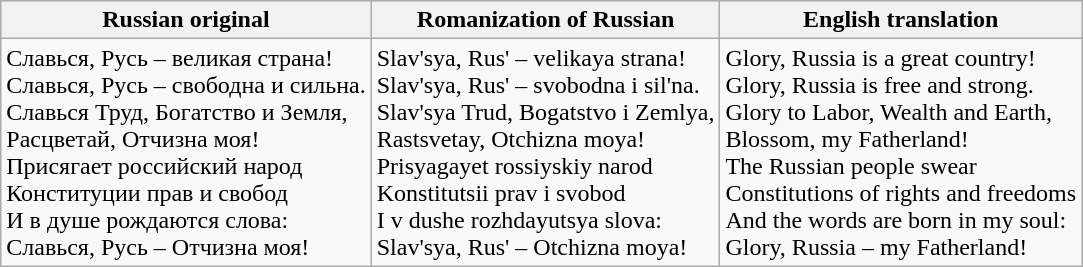<table class="wikitable">
<tr>
<th>Russian original</th>
<th>Romanization of Russian</th>
<th>English translation</th>
</tr>
<tr>
<td>Славься, Русь – великая страна!<br>Славься, Русь – свободна и сильна.<br>Славься Труд, Богатство и Земля,<br>Расцветай, Отчизна моя!<br>Присягает российский народ<br>Конституции прав и свобод<br>И в душе рождаются слова:<br>Славься, Русь – Отчизна моя!</td>
<td>Slav'sya, Rus' – velikaya strana!<br>Slav'sya, Rus' – svobodna i sil'na.<br>Slav'sya Trud, Bogatstvo i Zemlya,<br>Rastsvetay, Otchizna moya!<br>Prisyagayet rossiyskiy narod<br>Konstitutsii prav i svobod<br>I v dushe rozhdayutsya slova:<br>Slav'sya, Rus' – Otchizna moya!</td>
<td>Glory, Russia is a great country!<br>Glory, Russia is free and strong.<br>Glory to Labor, Wealth and Earth,<br>Blossom, my Fatherland!<br>The Russian people swear<br>Constitutions of rights and freedoms<br>And the words are born in my soul:<br>Glory, Russia – my Fatherland!</td>
</tr>
</table>
